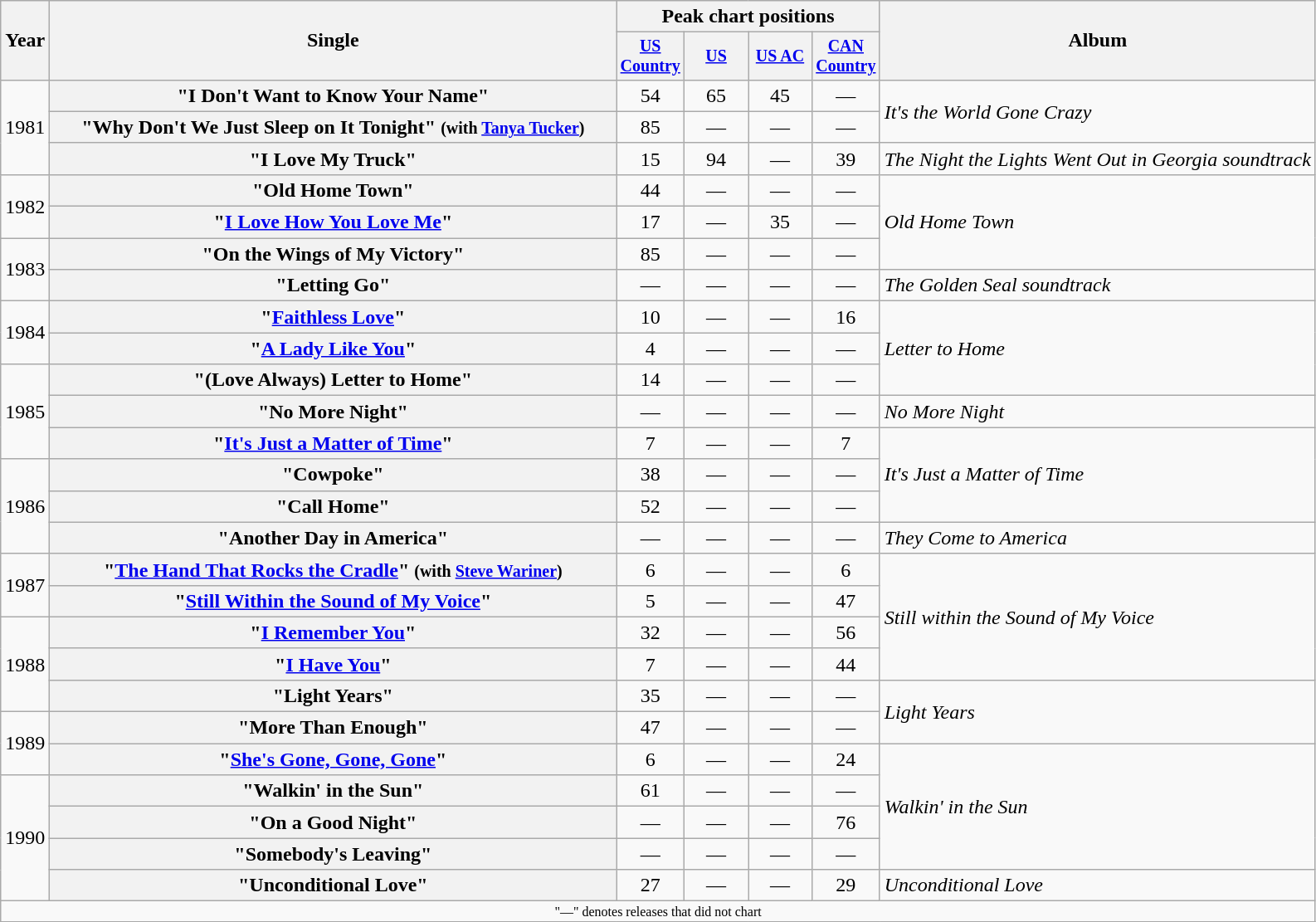<table class="wikitable plainrowheaders" style="text-align:center;">
<tr>
<th rowspan="2">Year</th>
<th rowspan="2" style="width:28em;">Single</th>
<th colspan="4">Peak chart positions</th>
<th rowspan="2">Album</th>
</tr>
<tr style="font-size:smaller;">
<th width="45"><a href='#'>US Country</a><br></th>
<th width="45"><a href='#'>US</a><br></th>
<th width="45"><a href='#'>US AC</a><br></th>
<th width="45"><a href='#'>CAN Country</a><br></th>
</tr>
<tr>
<td rowspan="3">1981</td>
<th scope="row">"I Don't Want to Know Your Name"</th>
<td>54</td>
<td>65</td>
<td>45</td>
<td>—</td>
<td align="left" rowspan="2"><em>It's the World Gone Crazy</em></td>
</tr>
<tr>
<th scope="row">"Why Don't We Just Sleep on It Tonight" <small>(with <a href='#'>Tanya Tucker</a>)</small></th>
<td>85</td>
<td>—</td>
<td>—</td>
<td>—</td>
</tr>
<tr>
<th scope="row">"I Love My Truck"</th>
<td>15</td>
<td>94</td>
<td>—</td>
<td>39</td>
<td align="left"><em>The Night the Lights Went Out in Georgia soundtrack</em></td>
</tr>
<tr>
<td rowspan="2">1982</td>
<th scope="row">"Old Home Town"</th>
<td>44</td>
<td>—</td>
<td>—</td>
<td>—</td>
<td align="left" rowspan="3"><em>Old Home Town</em></td>
</tr>
<tr>
<th scope="row">"<a href='#'>I Love How You Love Me</a>"</th>
<td>17</td>
<td>—</td>
<td>35</td>
<td>—</td>
</tr>
<tr>
<td rowspan="2">1983</td>
<th scope="row">"On the Wings of My Victory"</th>
<td>85</td>
<td>—</td>
<td>—</td>
<td>—</td>
</tr>
<tr>
<th scope="row">"Letting Go"</th>
<td>—</td>
<td>—</td>
<td>—</td>
<td>—</td>
<td align="left"><em>The Golden Seal soundtrack</em></td>
</tr>
<tr>
<td rowspan="2">1984</td>
<th scope="row">"<a href='#'>Faithless Love</a>"</th>
<td>10</td>
<td>—</td>
<td>—</td>
<td>16</td>
<td align="left" rowspan="3"><em>Letter to Home</em></td>
</tr>
<tr>
<th scope="row">"<a href='#'>A Lady Like You</a>"</th>
<td>4</td>
<td>—</td>
<td>—</td>
<td>—</td>
</tr>
<tr>
<td rowspan="3">1985</td>
<th scope="row">"(Love Always) Letter to Home"</th>
<td>14</td>
<td>—</td>
<td>—</td>
<td>—</td>
</tr>
<tr>
<th scope="row">"No More Night"</th>
<td>—</td>
<td>—</td>
<td>—</td>
<td>—</td>
<td align="left"><em>No More Night</em></td>
</tr>
<tr>
<th scope="row">"<a href='#'>It's Just a Matter of Time</a>"</th>
<td>7</td>
<td>—</td>
<td>—</td>
<td>7</td>
<td align="left" rowspan="3"><em>It's Just a Matter of Time</em></td>
</tr>
<tr>
<td rowspan="3">1986</td>
<th scope="row">"Cowpoke"</th>
<td>38</td>
<td>—</td>
<td>—</td>
<td>—</td>
</tr>
<tr>
<th scope="row">"Call Home"</th>
<td>52</td>
<td>—</td>
<td>—</td>
<td>—</td>
</tr>
<tr>
<th scope="row">"Another Day in America"</th>
<td>—</td>
<td>—</td>
<td>—</td>
<td>—</td>
<td align="left"><em>They Come to America</em></td>
</tr>
<tr>
<td rowspan="2">1987</td>
<th scope="row">"<a href='#'>The Hand That Rocks the Cradle</a>" <small>(with <a href='#'>Steve Wariner</a>)</small></th>
<td>6</td>
<td>—</td>
<td>—</td>
<td>6</td>
<td align="left" rowspan="4"><em>Still within the Sound of My Voice</em></td>
</tr>
<tr>
<th scope="row">"<a href='#'>Still Within the Sound of My Voice</a>"</th>
<td>5</td>
<td>—</td>
<td>—</td>
<td>47</td>
</tr>
<tr>
<td rowspan="3">1988</td>
<th scope="row">"<a href='#'>I Remember You</a>"</th>
<td>32</td>
<td>—</td>
<td>—</td>
<td>56</td>
</tr>
<tr>
<th scope="row">"<a href='#'>I Have You</a>"</th>
<td>7</td>
<td>—</td>
<td>—</td>
<td>44</td>
</tr>
<tr>
<th scope="row">"Light Years"</th>
<td>35</td>
<td>—</td>
<td>—</td>
<td>—</td>
<td align="left" rowspan="2"><em>Light Years</em></td>
</tr>
<tr>
<td rowspan="2">1989</td>
<th scope="row">"More Than Enough"</th>
<td>47</td>
<td>—</td>
<td>—</td>
<td>—</td>
</tr>
<tr>
<th scope="row">"<a href='#'>She's Gone, Gone, Gone</a>"</th>
<td>6</td>
<td>—</td>
<td>—</td>
<td>24</td>
<td align="left" rowspan="4"><em>Walkin' in the Sun</em></td>
</tr>
<tr>
<td rowspan="4">1990</td>
<th scope="row">"Walkin' in the Sun"</th>
<td>61</td>
<td>—</td>
<td>—</td>
<td>—</td>
</tr>
<tr>
<th scope="row">"On a Good Night"</th>
<td>—</td>
<td>—</td>
<td>—</td>
<td>76</td>
</tr>
<tr>
<th scope="row">"Somebody's Leaving"</th>
<td>—</td>
<td>—</td>
<td>—</td>
<td>—</td>
</tr>
<tr>
<th scope="row">"Unconditional Love"</th>
<td>27</td>
<td>—</td>
<td>—</td>
<td>29</td>
<td align="left"><em>Unconditional Love</em></td>
</tr>
<tr>
<td colspan="7" style="font-size:8pt">"—" denotes releases that did not chart</td>
</tr>
<tr>
</tr>
</table>
